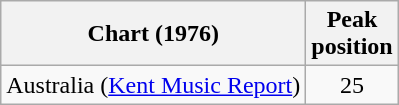<table class="wikitable">
<tr>
<th>Chart (1976)</th>
<th>Peak<br>position</th>
</tr>
<tr>
<td>Australia (<a href='#'>Kent Music Report</a>)</td>
<td style="text-align:center;">25</td>
</tr>
</table>
